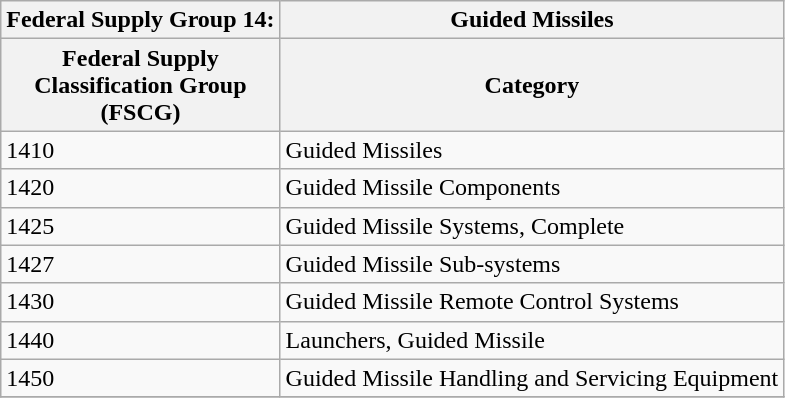<table class="wikitable">
<tr>
<th>Federal Supply Group 14:</th>
<th>Guided Missiles</th>
</tr>
<tr>
<th>Federal Supply<br>Classification Group<br>(FSCG)</th>
<th>Category</th>
</tr>
<tr>
<td>1410</td>
<td>Guided Missiles</td>
</tr>
<tr>
<td>1420</td>
<td>Guided Missile Components</td>
</tr>
<tr>
<td>1425</td>
<td>Guided Missile Systems, Complete</td>
</tr>
<tr>
<td>1427</td>
<td>Guided Missile Sub-systems</td>
</tr>
<tr>
<td>1430</td>
<td>Guided Missile Remote Control Systems</td>
</tr>
<tr>
<td>1440</td>
<td>Launchers, Guided Missile</td>
</tr>
<tr>
<td>1450</td>
<td>Guided Missile Handling and Servicing Equipment</td>
</tr>
<tr>
</tr>
</table>
